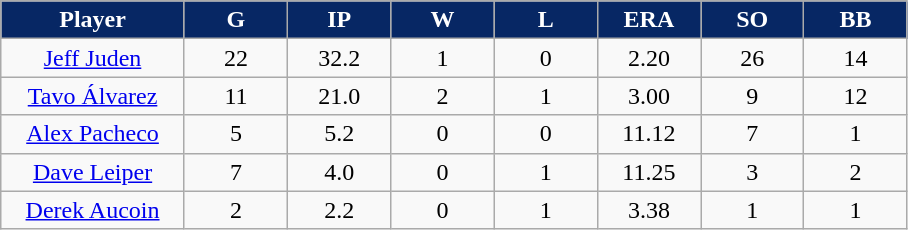<table border="1" class="wikitable sortable">
<tr>
<th style="background:#072764;color:white;" width="16%">Player</th>
<th style="background:#072764;color:white;" width="9%">G</th>
<th style="background:#072764;color:white;" width="9%">IP</th>
<th style="background:#072764;color:white;" width="9%">W</th>
<th style="background:#072764;color:white;" width="9%">L</th>
<th style="background:#072764;color:white;" width="9%">ERA</th>
<th style="background:#072764;color:white;" width="9%">SO</th>
<th style="background:#072764;color:white;" width="9%">BB</th>
</tr>
<tr style="text-align:center;">
<td><a href='#'>Jeff Juden</a></td>
<td>22</td>
<td>32.2</td>
<td>1</td>
<td>0</td>
<td>2.20</td>
<td>26</td>
<td>14</td>
</tr>
<tr style="text-align:center;">
<td><a href='#'>Tavo Álvarez</a></td>
<td>11</td>
<td>21.0</td>
<td>2</td>
<td>1</td>
<td>3.00</td>
<td>9</td>
<td>12</td>
</tr>
<tr style="text-align:center;">
<td><a href='#'>Alex Pacheco</a></td>
<td>5</td>
<td>5.2</td>
<td>0</td>
<td>0</td>
<td>11.12</td>
<td>7</td>
<td>1</td>
</tr>
<tr style="text-align:center;">
<td><a href='#'>Dave Leiper</a></td>
<td>7</td>
<td>4.0</td>
<td>0</td>
<td>1</td>
<td>11.25</td>
<td>3</td>
<td>2</td>
</tr>
<tr style="text-align:center;">
<td><a href='#'>Derek Aucoin</a></td>
<td>2</td>
<td>2.2</td>
<td>0</td>
<td>1</td>
<td>3.38</td>
<td>1</td>
<td>1</td>
</tr>
</table>
